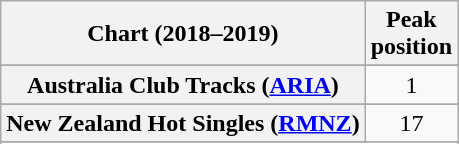<table class="wikitable sortable plainrowheaders" style="text-align:center">
<tr>
<th scope="col">Chart (2018–2019)</th>
<th scope="col">Peak<br> position</th>
</tr>
<tr>
</tr>
<tr>
<th scope="row">Australia Club Tracks (<a href='#'>ARIA</a>)</th>
<td>1</td>
</tr>
<tr>
</tr>
<tr>
</tr>
<tr>
</tr>
<tr>
</tr>
<tr>
<th scope="row">New Zealand Hot Singles (<a href='#'>RMNZ</a>)</th>
<td>17</td>
</tr>
<tr>
</tr>
<tr>
</tr>
<tr>
</tr>
<tr>
</tr>
<tr>
</tr>
</table>
